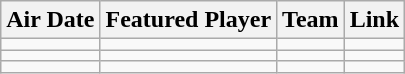<table class="wikitable sortable" style="text-align:left">
<tr>
<th>Air Date</th>
<th>Featured Player</th>
<th>Team</th>
<th>Link</th>
</tr>
<tr>
<td></td>
<td></td>
<td></td>
<td align=center></td>
</tr>
<tr>
<td></td>
<td></td>
<td></td>
<td align=center></td>
</tr>
<tr>
<td></td>
<td></td>
<td></td>
<td align=center></td>
</tr>
</table>
